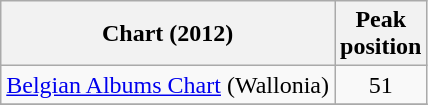<table class="wikitable sortable">
<tr>
<th>Chart (2012)</th>
<th>Peak<br>position</th>
</tr>
<tr>
<td><a href='#'>Belgian Albums Chart</a> (Wallonia)</td>
<td style="text-align:center;">51</td>
</tr>
<tr>
</tr>
</table>
